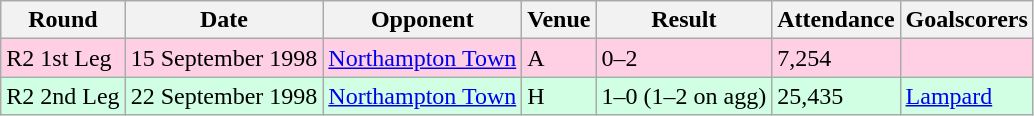<table class="wikitable">
<tr>
<th>Round</th>
<th>Date</th>
<th>Opponent</th>
<th>Venue</th>
<th>Result</th>
<th>Attendance</th>
<th>Goalscorers</th>
</tr>
<tr style="background-color: #ffd0e3;">
<td>R2 1st Leg</td>
<td>15 September 1998</td>
<td><a href='#'>Northampton Town</a></td>
<td>A</td>
<td>0–2</td>
<td>7,254</td>
<td></td>
</tr>
<tr style="background-color: #d0ffe3;">
<td>R2 2nd Leg</td>
<td>22 September 1998</td>
<td><a href='#'>Northampton Town</a></td>
<td>H</td>
<td>1–0 (1–2 on agg)</td>
<td>25,435</td>
<td><a href='#'>Lampard</a></td>
</tr>
</table>
